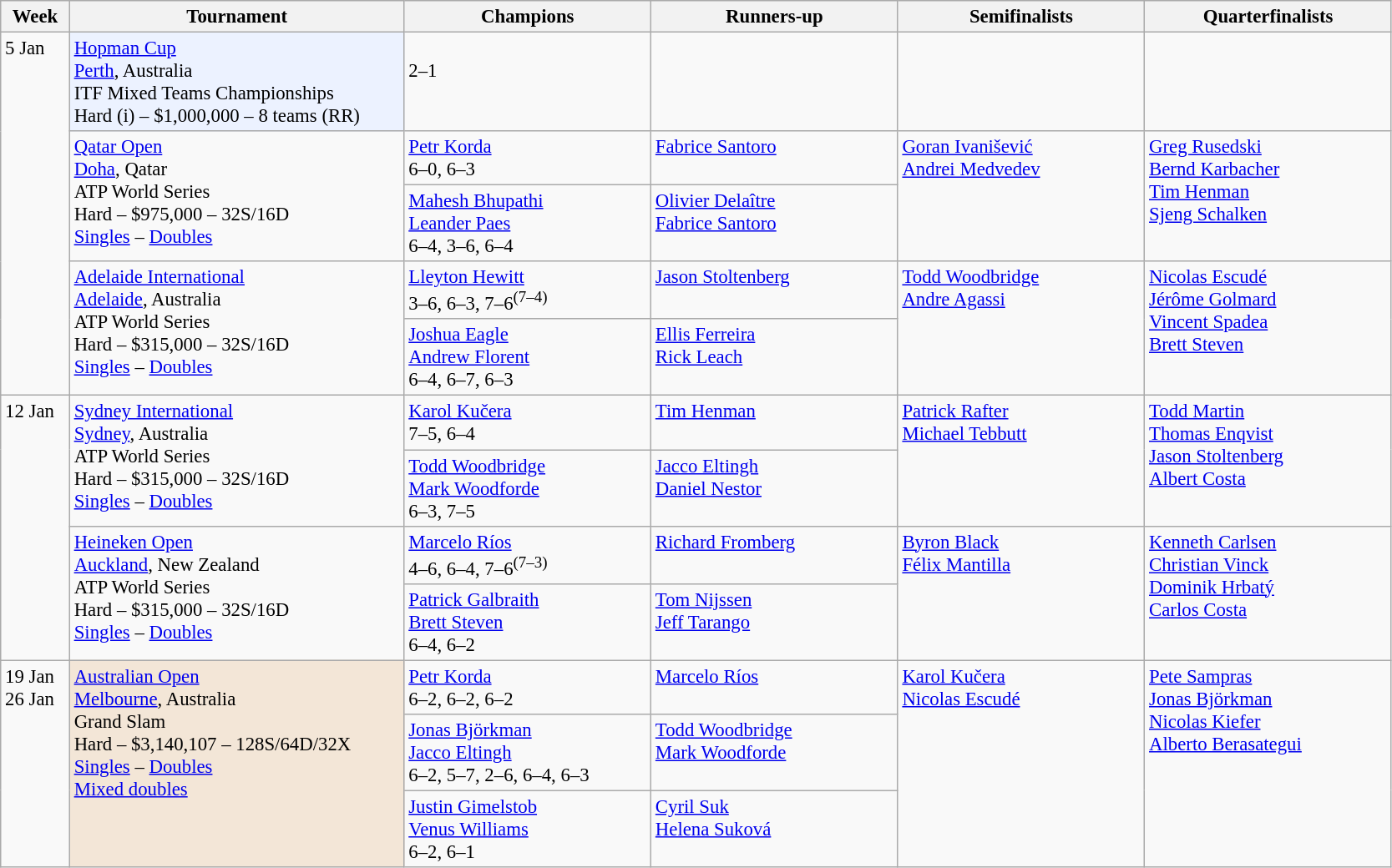<table class=wikitable style=font-size:95%>
<tr>
<th style="width:48px;">Week</th>
<th style="width:260px;">Tournament</th>
<th style="width:190px;">Champions</th>
<th style="width:190px;">Runners-up</th>
<th style="width:190px;">Semifinalists</th>
<th style="width:190px;">Quarterfinalists</th>
</tr>
<tr valign=top>
<td rowspan=5>5 Jan</td>
<td style="background:#ECF2FF;"><a href='#'>Hopman Cup</a><br><a href='#'>Perth</a>, Australia<br>ITF Mixed Teams Championships<br>Hard (i) – $1,000,000 – 8 teams (RR)</td>
<td><br>2–1</td>
<td></td>
<td><br><br></td>
<td><br><br></td>
</tr>
<tr valign=top>
<td rowspan=2><a href='#'>Qatar Open</a><br><a href='#'>Doha</a>, Qatar<br>ATP World Series<br>Hard – $975,000 – 32S/16D<br><a href='#'>Singles</a> – <a href='#'>Doubles</a></td>
<td> <a href='#'>Petr Korda</a><br>6–0, 6–3</td>
<td> <a href='#'>Fabrice Santoro</a></td>
<td rowspan=2> <a href='#'>Goran Ivanišević</a><br> <a href='#'>Andrei Medvedev</a></td>
<td rowspan=2> <a href='#'>Greg Rusedski</a><br> <a href='#'>Bernd Karbacher</a><br> <a href='#'>Tim Henman</a><br> <a href='#'>Sjeng Schalken</a></td>
</tr>
<tr valign=top>
<td> <a href='#'>Mahesh Bhupathi</a><br> <a href='#'>Leander Paes</a> <br> 6–4, 3–6, 6–4</td>
<td> <a href='#'>Olivier Delaître</a><br> <a href='#'>Fabrice Santoro</a></td>
</tr>
<tr valign=top>
<td rowspan=2><a href='#'>Adelaide International</a><br><a href='#'>Adelaide</a>, Australia<br>ATP World Series<br>Hard – $315,000 – 32S/16D<br><a href='#'>Singles</a> – <a href='#'>Doubles</a></td>
<td> <a href='#'>Lleyton Hewitt</a><br>3–6, 6–3, 7–6<sup>(7–4)</sup></td>
<td> <a href='#'>Jason Stoltenberg</a></td>
<td rowspan=2> <a href='#'>Todd Woodbridge</a><br>  <a href='#'>Andre Agassi</a></td>
<td rowspan=2> <a href='#'>Nicolas Escudé</a><br> <a href='#'>Jérôme Golmard</a><br> <a href='#'>Vincent Spadea</a><br> <a href='#'>Brett Steven</a></td>
</tr>
<tr valign=top>
<td> <a href='#'>Joshua Eagle</a><br> <a href='#'>Andrew Florent</a><br>6–4, 6–7, 6–3</td>
<td> <a href='#'>Ellis Ferreira</a><br> <a href='#'>Rick Leach</a></td>
</tr>
<tr valign=top>
<td rowspan=4>12 Jan</td>
<td rowspan=2><a href='#'>Sydney International</a><br><a href='#'>Sydney</a>, Australia<br>ATP World Series<br>Hard – $315,000 – 32S/16D<br><a href='#'>Singles</a> – <a href='#'>Doubles</a></td>
<td> <a href='#'>Karol Kučera</a><br>7–5, 6–4</td>
<td> <a href='#'>Tim Henman</a></td>
<td rowspan=2> <a href='#'>Patrick Rafter</a><br> <a href='#'>Michael Tebbutt</a></td>
<td rowspan=2> <a href='#'>Todd Martin</a><br> <a href='#'>Thomas Enqvist</a><br> <a href='#'>Jason Stoltenberg</a><br> <a href='#'>Albert Costa</a></td>
</tr>
<tr valign=top>
<td> <a href='#'>Todd Woodbridge</a><br> <a href='#'>Mark Woodforde</a> <br> 6–3, 7–5</td>
<td> <a href='#'>Jacco Eltingh</a><br> <a href='#'>Daniel Nestor</a></td>
</tr>
<tr valign=top>
<td rowspan=2><a href='#'>Heineken Open</a><br> <a href='#'>Auckland</a>, New Zealand<br>ATP World Series<br>Hard – $315,000 – 32S/16D<br><a href='#'>Singles</a> – <a href='#'>Doubles</a></td>
<td> <a href='#'>Marcelo Ríos</a><br>4–6, 6–4, 7–6<sup>(7–3)</sup></td>
<td> <a href='#'>Richard Fromberg</a></td>
<td rowspan=2> <a href='#'>Byron Black</a><br>  <a href='#'>Félix Mantilla</a></td>
<td rowspan=2> <a href='#'>Kenneth Carlsen</a><br> <a href='#'>Christian Vinck</a><br> <a href='#'>Dominik Hrbatý</a><br> <a href='#'>Carlos Costa</a></td>
</tr>
<tr valign=top>
<td> <a href='#'>Patrick Galbraith</a><br> <a href='#'>Brett Steven</a><br>6–4, 6–2</td>
<td> <a href='#'>Tom Nijssen</a><br> <a href='#'>Jeff Tarango</a></td>
</tr>
<tr valign=top>
<td rowspan=3>19 Jan<br>26 Jan</td>
<td style="background:#f3e6d7;" rowspan="3"><a href='#'>Australian Open</a><br> <a href='#'>Melbourne</a>, Australia<br>Grand Slam<br>Hard – $3,140,107 – 128S/64D/32X<br><a href='#'>Singles</a> – <a href='#'>Doubles</a> <br> <a href='#'>Mixed doubles</a></td>
<td> <a href='#'>Petr Korda</a><br>6–2, 6–2, 6–2</td>
<td> <a href='#'>Marcelo Ríos</a></td>
<td rowspan=3> <a href='#'>Karol Kučera</a><br> <a href='#'>Nicolas Escudé</a></td>
<td rowspan=3> <a href='#'>Pete Sampras</a> <br> <a href='#'>Jonas Björkman</a><br> <a href='#'>Nicolas Kiefer</a><br> <a href='#'>Alberto Berasategui</a></td>
</tr>
<tr valign=top>
<td> <a href='#'>Jonas Björkman</a><br> <a href='#'>Jacco Eltingh</a><br>6–2, 5–7, 2–6, 6–4, 6–3</td>
<td> <a href='#'>Todd Woodbridge</a><br> <a href='#'>Mark Woodforde</a></td>
</tr>
<tr valign=top>
<td> <a href='#'>Justin Gimelstob</a><br> <a href='#'>Venus Williams</a><br>6–2, 6–1</td>
<td> <a href='#'>Cyril Suk</a><br> <a href='#'>Helena Suková</a></td>
</tr>
</table>
